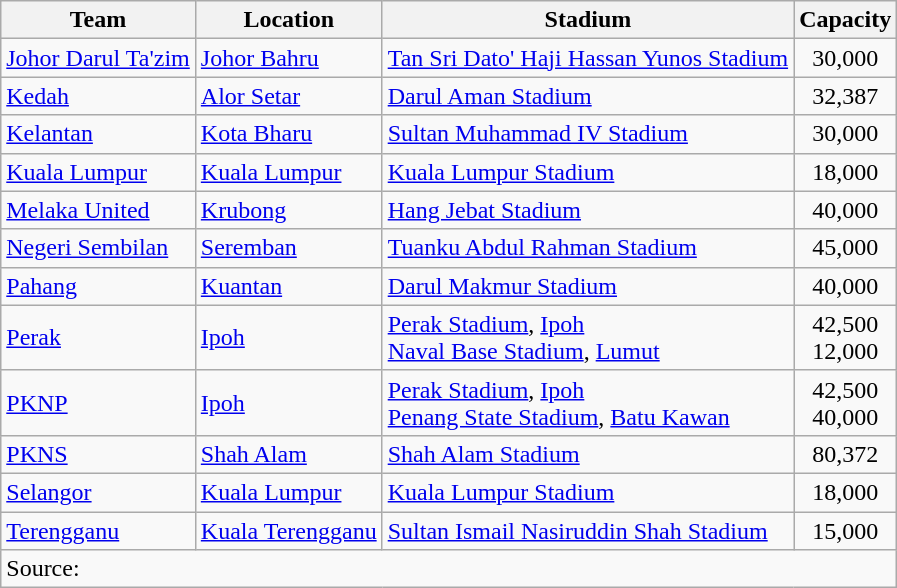<table class="wikitable sortable">
<tr>
<th>Team</th>
<th>Location</th>
<th>Stadium</th>
<th>Capacity</th>
</tr>
<tr>
<td><a href='#'>Johor Darul Ta'zim</a></td>
<td><a href='#'>Johor Bahru</a></td>
<td><a href='#'>Tan Sri Dato' Haji Hassan Yunos Stadium</a></td>
<td align="center">30,000</td>
</tr>
<tr>
<td><a href='#'>Kedah</a></td>
<td><a href='#'>Alor Setar</a></td>
<td><a href='#'>Darul Aman Stadium</a></td>
<td align="center">32,387</td>
</tr>
<tr>
<td><a href='#'>Kelantan</a></td>
<td><a href='#'>Kota Bharu</a></td>
<td><a href='#'>Sultan Muhammad IV Stadium</a></td>
<td align="center">30,000</td>
</tr>
<tr>
<td><a href='#'>Kuala Lumpur</a></td>
<td><a href='#'>Kuala Lumpur</a></td>
<td><a href='#'>Kuala Lumpur Stadium</a></td>
<td align="center">18,000</td>
</tr>
<tr>
<td><a href='#'>Melaka United</a></td>
<td><a href='#'>Krubong</a></td>
<td><a href='#'>Hang Jebat Stadium</a></td>
<td align="center">40,000</td>
</tr>
<tr>
<td><a href='#'>Negeri Sembilan</a></td>
<td><a href='#'>Seremban</a></td>
<td><a href='#'>Tuanku Abdul Rahman Stadium</a></td>
<td align=center>45,000</td>
</tr>
<tr>
<td><a href='#'>Pahang</a></td>
<td><a href='#'>Kuantan</a></td>
<td><a href='#'>Darul Makmur Stadium</a></td>
<td align="center">40,000</td>
</tr>
<tr>
<td><a href='#'>Perak</a></td>
<td><a href='#'>Ipoh</a></td>
<td><a href='#'>Perak Stadium</a>, <a href='#'>Ipoh</a><br><a href='#'>Naval Base Stadium</a>, <a href='#'>Lumut</a></td>
<td align="center">42,500<br>12,000</td>
</tr>
<tr>
<td><a href='#'>PKNP</a></td>
<td><a href='#'>Ipoh</a></td>
<td><a href='#'>Perak Stadium</a>, <a href='#'>Ipoh</a><br><a href='#'>Penang State Stadium</a>, <a href='#'>Batu Kawan</a></td>
<td align=center>42,500<br>40,000</td>
</tr>
<tr>
<td><a href='#'>PKNS</a></td>
<td><a href='#'>Shah Alam</a></td>
<td><a href='#'>Shah Alam Stadium</a></td>
<td align="center">80,372</td>
</tr>
<tr>
<td><a href='#'>Selangor</a></td>
<td><a href='#'>Kuala Lumpur</a></td>
<td><a href='#'>Kuala Lumpur Stadium</a></td>
<td align="center">18,000</td>
</tr>
<tr>
<td><a href='#'>Terengganu</a></td>
<td><a href='#'>Kuala Terengganu</a></td>
<td><a href='#'>Sultan Ismail Nasiruddin Shah Stadium</a></td>
<td align="center">15,000</td>
</tr>
<tr class="sortbottom">
<td colspan="4">Source:</td>
</tr>
</table>
